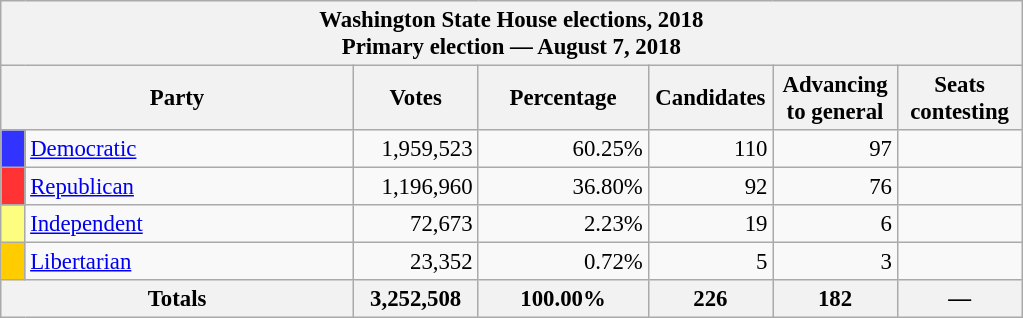<table class="wikitable" style="font-size: 95%;">
<tr>
<th colspan="7">Washington State House elections, 2018<br>Primary election — August 7, 2018</th>
</tr>
<tr>
<th colspan="2" style="width: 15em">Party</th>
<th style="width: 5em">Votes</th>
<th style="width: 7em">Percentage</th>
<th style="width: 5em">Candidates</th>
<th style="width: 5em">Advancing to general</th>
<th style="width: 5em">Seats contesting</th>
</tr>
<tr>
<th style="background-color:#33F; width: 3px"></th>
<td style="width: 130px"><a href='#'>Democratic</a></td>
<td align="right">1,959,523</td>
<td align="right">60.25%</td>
<td align="right">110</td>
<td align="right">97</td>
<td align="right"></td>
</tr>
<tr>
<th style="background-color:#F33; width: 3px"></th>
<td style="width: 130px"><a href='#'>Republican</a></td>
<td align="right">1,196,960</td>
<td align="right">36.80%</td>
<td align="right">92</td>
<td align="right">76</td>
<td align="right"></td>
</tr>
<tr>
<th style="background-color:#FDFD7F; width: 3px"></th>
<td style="width: 130px"><a href='#'>Independent</a></td>
<td align="right">72,673</td>
<td align="right">2.23%</td>
<td align="right">19</td>
<td align="right">6</td>
<td align="right"></td>
</tr>
<tr>
<th style="background-color:#FC0; width: 3px"></th>
<td style="width: 130px"><a href='#'>Libertarian</a></td>
<td align="right">23,352</td>
<td align="right">0.72%</td>
<td align="right">5</td>
<td align="right">3</td>
<td align="right"></td>
</tr>
<tr bgcolor="#EEEEEE">
<th colspan="2" align="right">Totals</th>
<th align="right">3,252,508</th>
<th align="right">100.00%</th>
<th align="right">226</th>
<th align="right">182</th>
<th align="right">—</th>
</tr>
</table>
